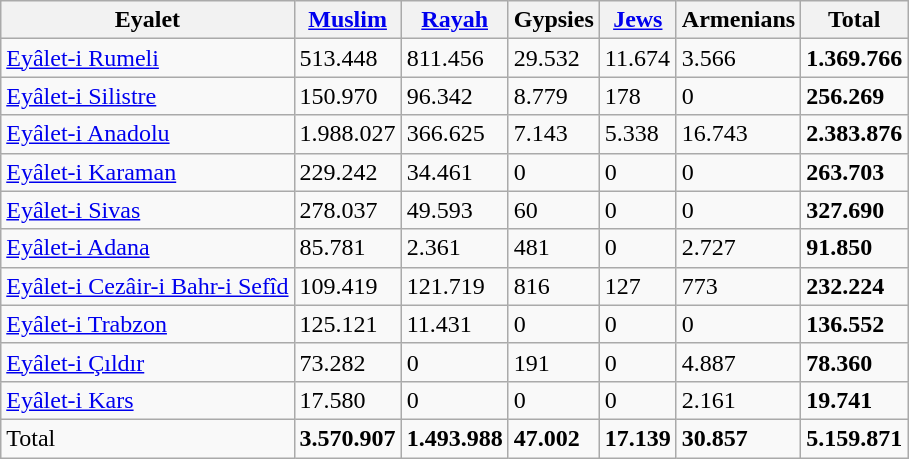<table class="wikitable">
<tr>
<th>Eyalet</th>
<th><a href='#'>Muslim</a></th>
<th><a href='#'>Rayah</a></th>
<th>Gypsies</th>
<th><a href='#'>Jews</a></th>
<th>Armenians</th>
<th>Total</th>
</tr>
<tr>
<td><a href='#'>Eyâlet-i Rumeli</a></td>
<td>513.448</td>
<td>811.456</td>
<td>29.532</td>
<td>11.674</td>
<td>3.566</td>
<td><strong>1.369.766</strong></td>
</tr>
<tr>
<td><a href='#'>Eyâlet-i Silistre</a></td>
<td>150.970</td>
<td>96.342</td>
<td>8.779</td>
<td>178</td>
<td>0</td>
<td><strong>256.269</strong></td>
</tr>
<tr>
<td><a href='#'>Eyâlet-i Anadolu</a></td>
<td>1.988.027</td>
<td>366.625</td>
<td>7.143</td>
<td>5.338</td>
<td>16.743</td>
<td><strong>2.383.876</strong></td>
</tr>
<tr>
<td><a href='#'>Eyâlet-i Karaman</a></td>
<td>229.242</td>
<td>34.461</td>
<td>0</td>
<td>0</td>
<td>0</td>
<td><strong>263.703</strong></td>
</tr>
<tr>
<td><a href='#'>Eyâlet-i Sivas</a></td>
<td>278.037</td>
<td>49.593</td>
<td>60</td>
<td>0</td>
<td>0</td>
<td><strong>327.690</strong></td>
</tr>
<tr>
<td><a href='#'>Eyâlet-i Adana</a></td>
<td>85.781</td>
<td>2.361</td>
<td>481</td>
<td>0</td>
<td>2.727</td>
<td><strong>91.850</strong></td>
</tr>
<tr>
<td><a href='#'>Eyâlet-i Cezâir-i Bahr-i Sefîd</a></td>
<td>109.419</td>
<td>121.719</td>
<td>816</td>
<td>127</td>
<td>773</td>
<td><strong>232.224</strong></td>
</tr>
<tr>
<td><a href='#'>Eyâlet-i Trabzon</a></td>
<td>125.121</td>
<td>11.431</td>
<td>0</td>
<td>0</td>
<td>0</td>
<td><strong>136.552</strong></td>
</tr>
<tr>
<td><a href='#'>Eyâlet-i Çıldır</a></td>
<td>73.282</td>
<td>0</td>
<td>191</td>
<td>0</td>
<td>4.887</td>
<td><strong>78.360</strong></td>
</tr>
<tr>
<td><a href='#'>Eyâlet-i Kars</a></td>
<td>17.580</td>
<td>0</td>
<td>0</td>
<td>0</td>
<td>2.161</td>
<td><strong>19.741</strong></td>
</tr>
<tr>
<td>Total</td>
<td><strong>3.570.907</strong></td>
<td><strong>1.493.988</strong></td>
<td><strong>47.002</strong></td>
<td><strong>17.139</strong></td>
<td><strong>30.857</strong></td>
<td><strong>5.159.871</strong></td>
</tr>
</table>
